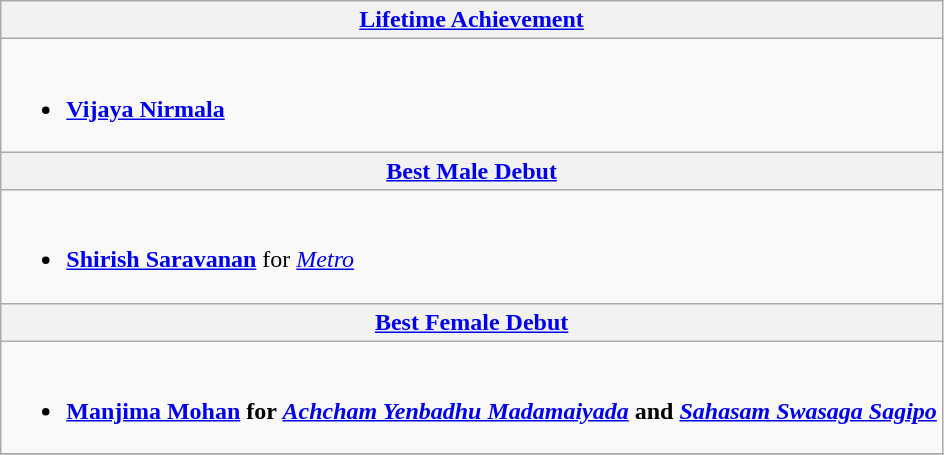<table class="wikitable">
<tr>
<th colspan=2><a href='#'>Lifetime Achievement</a></th>
</tr>
<tr>
<td colspan=2><br><ul><li><strong><a href='#'>Vijaya Nirmala</a></strong></li></ul></td>
</tr>
<tr>
<th colspan=2><a href='#'>Best Male Debut</a></th>
</tr>
<tr>
<td colspan=2><br><ul><li><strong><a href='#'>Shirish Saravanan</a></strong> for <em><a href='#'>Metro</a></em></li></ul></td>
</tr>
<tr>
<th colspan=2><a href='#'>Best Female Debut</a></th>
</tr>
<tr>
<td colspan=2><br><ul><li><strong><a href='#'>Manjima Mohan</a> for <em><a href='#'>Achcham Yenbadhu Madamaiyada</a></em> and <em><a href='#'>Sahasam Swasaga Sagipo</a><strong><em></li></ul></td>
</tr>
<tr>
</tr>
</table>
